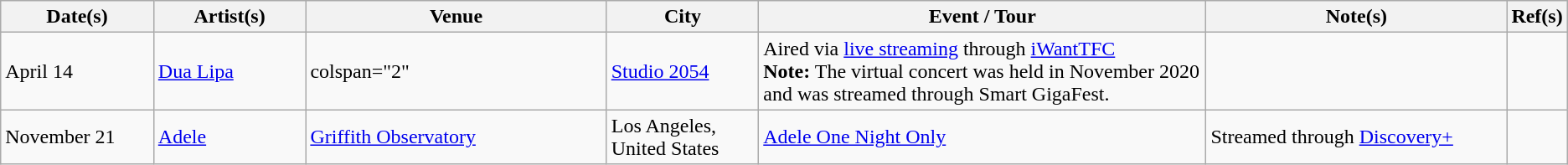<table class="wikitable sortable" style="font-size: 100%; width=100%;" style="text-align:center;">
<tr>
<th class="unsortable" style="width: 10%;" scope="col">Date(s)</th>
<th style="width: 10%;" scope="col">Artist(s)</th>
<th style="width: 20%;" scope="col">Venue</th>
<th style="width: 10%;" scope="col">City</th>
<th style="width: 30%;" scope="col">Event / Tour</th>
<th style="width: 30%;" scope="col">Note(s)</th>
<th style="width: 1%;" scope="col">Ref(s)</th>
</tr>
<tr>
<td>April 14</td>
<td><a href='#'>Dua Lipa</a></td>
<td>colspan="2" </td>
<td><a href='#'>Studio 2054</a></td>
<td>Aired via <a href='#'>live streaming</a> through <a href='#'>iWantTFC</a><br><strong>Note:</strong> The virtual concert was held in November 2020 and was streamed through Smart GigaFest.</td>
<td></td>
</tr>
<tr>
<td>November 21</td>
<td><a href='#'>Adele</a></td>
<td><a href='#'>Griffith Observatory</a></td>
<td>Los Angeles, United States</td>
<td><a href='#'>Adele One Night Only</a></td>
<td>Streamed through <a href='#'>Discovery+</a></td>
<td></td>
</tr>
</table>
